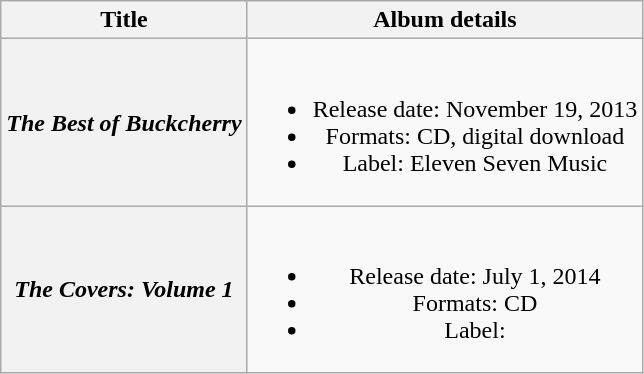<table class="wikitable plainrowheaders" style="text-align:center;" border="1">
<tr>
<th scope="col">Title</th>
<th scope="col">Album details</th>
</tr>
<tr>
<th scope="row"><em>The Best of Buckcherry</em></th>
<td><br><ul><li>Release date: November 19, 2013</li><li>Formats: CD, digital download</li><li>Label: Eleven Seven Music</li></ul></td>
</tr>
<tr>
<th scope="row"><em>The Covers: Volume 1</em></th>
<td><br><ul><li>Release date: July 1, 2014</li><li>Formats: CD</li><li>Label:</li></ul></td>
</tr>
</table>
